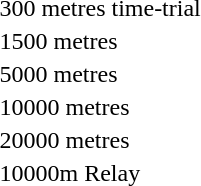<table>
<tr>
<td>300 metres time-trial<br></td>
<td></td>
<td></td>
<td></td>
</tr>
<tr>
<td>1500 metres<br></td>
<td></td>
<td></td>
<td></td>
</tr>
<tr>
<td>5000 metres<br></td>
<td></td>
<td></td>
<td></td>
</tr>
<tr>
<td>10000 metres<br></td>
<td></td>
<td></td>
<td></td>
</tr>
<tr>
<td>20000 metres<br></td>
<td></td>
<td></td>
<td></td>
</tr>
<tr>
<td>10000m Relay<br></td>
<td></td>
<td></td>
<td></td>
</tr>
</table>
